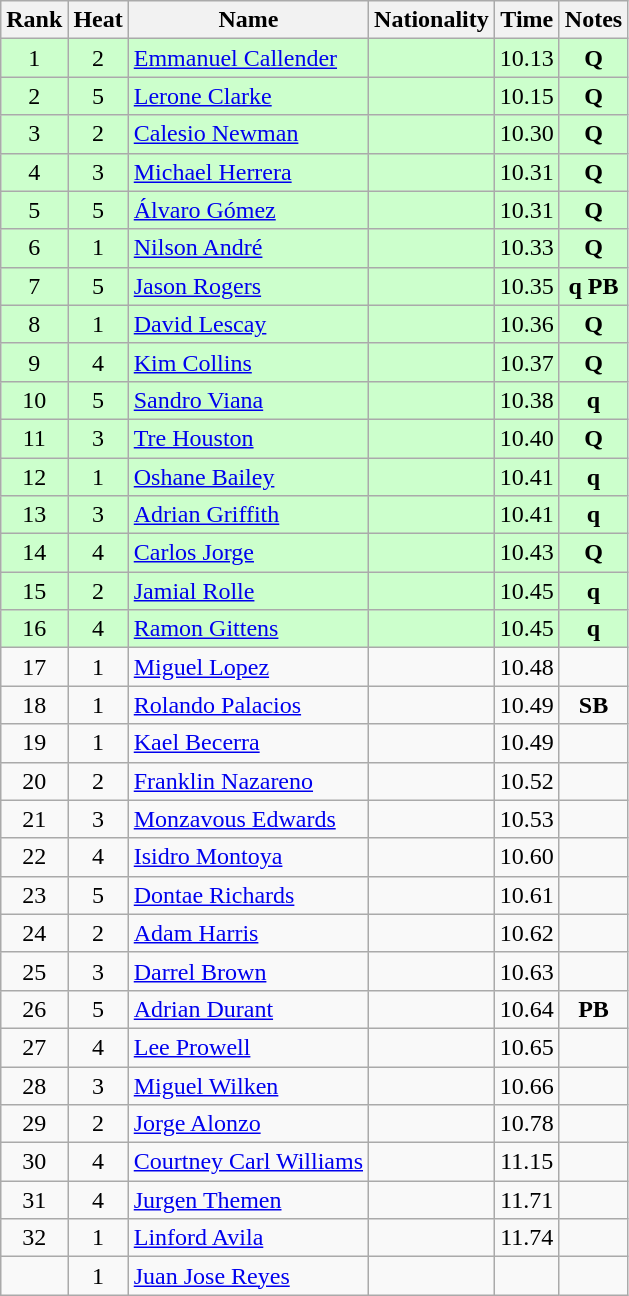<table class="wikitable sortable" style="text-align:center">
<tr>
<th>Rank</th>
<th>Heat</th>
<th>Name</th>
<th>Nationality</th>
<th>Time</th>
<th>Notes</th>
</tr>
<tr bgcolor=ccffcc>
<td>1</td>
<td>2</td>
<td align=left><a href='#'>Emmanuel Callender</a></td>
<td align=left></td>
<td>10.13</td>
<td><strong>Q</strong></td>
</tr>
<tr bgcolor=ccffcc>
<td>2</td>
<td>5</td>
<td align=left><a href='#'>Lerone Clarke</a></td>
<td align=left></td>
<td>10.15</td>
<td><strong>Q</strong></td>
</tr>
<tr bgcolor=ccffcc>
<td>3</td>
<td>2</td>
<td align=left><a href='#'>Calesio Newman</a></td>
<td align=left></td>
<td>10.30</td>
<td><strong>Q</strong></td>
</tr>
<tr bgcolor=ccffcc>
<td>4</td>
<td>3</td>
<td align=left><a href='#'>Michael Herrera</a></td>
<td align=left></td>
<td>10.31</td>
<td><strong>Q</strong></td>
</tr>
<tr bgcolor=ccffcc>
<td>5</td>
<td>5</td>
<td align=left><a href='#'>Álvaro Gómez</a></td>
<td align=left></td>
<td>10.31</td>
<td><strong>Q</strong></td>
</tr>
<tr bgcolor=ccffcc>
<td>6</td>
<td>1</td>
<td align=left><a href='#'>Nilson André</a></td>
<td align=left></td>
<td>10.33</td>
<td><strong>Q</strong></td>
</tr>
<tr bgcolor=ccffcc>
<td>7</td>
<td>5</td>
<td align=left><a href='#'>Jason Rogers</a></td>
<td align=left></td>
<td>10.35</td>
<td><strong>q</strong> <strong>PB</strong></td>
</tr>
<tr bgcolor=ccffcc>
<td>8</td>
<td>1</td>
<td align=left><a href='#'>David Lescay</a></td>
<td align=left></td>
<td>10.36</td>
<td><strong>Q</strong></td>
</tr>
<tr bgcolor=ccffcc>
<td>9</td>
<td>4</td>
<td align=left><a href='#'>Kim Collins</a></td>
<td align=left></td>
<td>10.37</td>
<td><strong>Q</strong></td>
</tr>
<tr bgcolor=ccffcc>
<td>10</td>
<td>5</td>
<td align=left><a href='#'>Sandro Viana</a></td>
<td align=left></td>
<td>10.38</td>
<td><strong>q</strong></td>
</tr>
<tr bgcolor=ccffcc>
<td>11</td>
<td>3</td>
<td align=left><a href='#'>Tre Houston</a></td>
<td align=left></td>
<td>10.40</td>
<td><strong>Q</strong></td>
</tr>
<tr bgcolor=ccffcc>
<td>12</td>
<td>1</td>
<td align=left><a href='#'>Oshane Bailey</a></td>
<td align=left></td>
<td>10.41</td>
<td><strong>q</strong></td>
</tr>
<tr bgcolor=ccffcc>
<td>13</td>
<td>3</td>
<td align=left><a href='#'>Adrian Griffith</a></td>
<td align=left></td>
<td>10.41</td>
<td><strong>q</strong></td>
</tr>
<tr bgcolor=ccffcc>
<td>14</td>
<td>4</td>
<td align=left><a href='#'>Carlos Jorge</a></td>
<td align=left></td>
<td>10.43</td>
<td><strong>Q</strong></td>
</tr>
<tr bgcolor=ccffcc>
<td>15</td>
<td>2</td>
<td align=left><a href='#'>Jamial Rolle</a></td>
<td align=left></td>
<td>10.45</td>
<td><strong>q</strong></td>
</tr>
<tr bgcolor=ccffcc>
<td>16</td>
<td>4</td>
<td align=left><a href='#'>Ramon Gittens</a></td>
<td align=left></td>
<td>10.45</td>
<td><strong>q</strong></td>
</tr>
<tr>
<td>17</td>
<td>1</td>
<td align=left><a href='#'>Miguel Lopez</a></td>
<td align=left></td>
<td>10.48</td>
<td></td>
</tr>
<tr>
<td>18</td>
<td>1</td>
<td align=left><a href='#'>Rolando Palacios</a></td>
<td align=left></td>
<td>10.49</td>
<td><strong>SB</strong></td>
</tr>
<tr>
<td>19</td>
<td>1</td>
<td align=left><a href='#'>Kael Becerra</a></td>
<td align=left></td>
<td>10.49</td>
<td></td>
</tr>
<tr>
<td>20</td>
<td>2</td>
<td align=left><a href='#'>Franklin Nazareno</a></td>
<td align=left></td>
<td>10.52</td>
<td></td>
</tr>
<tr>
<td>21</td>
<td>3</td>
<td align=left><a href='#'>Monzavous Edwards</a></td>
<td align=left></td>
<td>10.53</td>
<td></td>
</tr>
<tr>
<td>22</td>
<td>4</td>
<td align=left><a href='#'>Isidro Montoya</a></td>
<td align=left></td>
<td>10.60</td>
<td></td>
</tr>
<tr>
<td>23</td>
<td>5</td>
<td align=left><a href='#'>Dontae Richards</a></td>
<td align=left></td>
<td>10.61</td>
<td></td>
</tr>
<tr>
<td>24</td>
<td>2</td>
<td align=left><a href='#'>Adam Harris</a></td>
<td align=left></td>
<td>10.62</td>
<td></td>
</tr>
<tr>
<td>25</td>
<td>3</td>
<td align=left><a href='#'>Darrel Brown</a></td>
<td align=left></td>
<td>10.63</td>
<td></td>
</tr>
<tr>
<td>26</td>
<td>5</td>
<td align=left><a href='#'>Adrian Durant</a></td>
<td align=left></td>
<td>10.64</td>
<td><strong>PB</strong></td>
</tr>
<tr>
<td>27</td>
<td>4</td>
<td align=left><a href='#'>Lee Prowell</a></td>
<td align=left></td>
<td>10.65</td>
<td></td>
</tr>
<tr>
<td>28</td>
<td>3</td>
<td align=left><a href='#'>Miguel Wilken</a></td>
<td align=left></td>
<td>10.66</td>
<td></td>
</tr>
<tr>
<td>29</td>
<td>2</td>
<td align=left><a href='#'>Jorge Alonzo</a></td>
<td align=left></td>
<td>10.78</td>
<td></td>
</tr>
<tr>
<td>30</td>
<td>4</td>
<td align=left><a href='#'>Courtney Carl Williams</a></td>
<td align=left></td>
<td>11.15</td>
<td></td>
</tr>
<tr>
<td>31</td>
<td>4</td>
<td align=left><a href='#'>Jurgen Themen</a></td>
<td align=left></td>
<td>11.71</td>
<td></td>
</tr>
<tr>
<td>32</td>
<td>1</td>
<td align=left><a href='#'>Linford Avila</a></td>
<td align=left></td>
<td>11.74</td>
<td></td>
</tr>
<tr>
<td></td>
<td>1</td>
<td align=left><a href='#'>Juan Jose Reyes</a></td>
<td align=left></td>
<td></td>
<td></td>
</tr>
</table>
